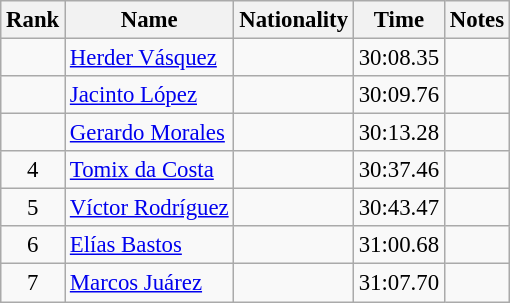<table class="wikitable sortable" style="text-align:center;font-size:95%">
<tr>
<th>Rank</th>
<th>Name</th>
<th>Nationality</th>
<th>Time</th>
<th>Notes</th>
</tr>
<tr>
<td></td>
<td align=left><a href='#'>Herder Vásquez</a></td>
<td align=left></td>
<td>30:08.35</td>
<td></td>
</tr>
<tr>
<td></td>
<td align=left><a href='#'>Jacinto López</a></td>
<td align=left></td>
<td>30:09.76</td>
<td></td>
</tr>
<tr>
<td></td>
<td align=left><a href='#'>Gerardo Morales</a></td>
<td align=left></td>
<td>30:13.28</td>
<td></td>
</tr>
<tr>
<td>4</td>
<td align=left><a href='#'>Tomix da Costa</a></td>
<td align=left></td>
<td>30:37.46</td>
<td></td>
</tr>
<tr>
<td>5</td>
<td align=left><a href='#'>Víctor Rodríguez</a></td>
<td align=left></td>
<td>30:43.47</td>
<td></td>
</tr>
<tr>
<td>6</td>
<td align=left><a href='#'>Elías Bastos</a></td>
<td align=left></td>
<td>31:00.68</td>
<td></td>
</tr>
<tr>
<td>7</td>
<td align=left><a href='#'>Marcos Juárez</a></td>
<td align=left></td>
<td>31:07.70</td>
<td></td>
</tr>
</table>
